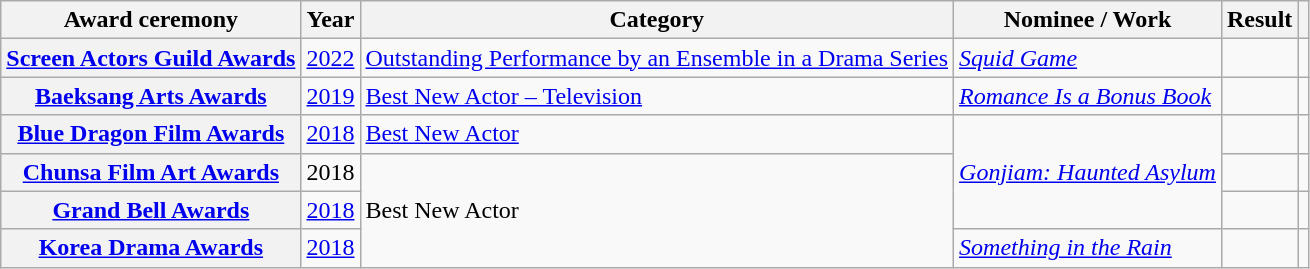<table class="wikitable sortable plainrowheaders">
<tr>
<th scope="col">Award ceremony</th>
<th scope="col">Year</th>
<th scope="col">Category</th>
<th scope="col">Nominee / Work</th>
<th scope="col">Result</th>
<th scope="col" class="unsortable"></th>
</tr>
<tr>
<th scope="row"  rowspan="1"><a href='#'>Screen Actors Guild Awards</a></th>
<td style="text-align:center" rowspan="1"><a href='#'>2022</a></td>
<td><a href='#'>Outstanding Performance by an Ensemble in a Drama Series</a></td>
<td rowspan="1"><em><a href='#'>Squid Game</a></em></td>
<td></td>
<td style="text-align:center"></td>
</tr>
<tr>
<th scope="row"  rowspan="1"><a href='#'>Baeksang Arts Awards</a></th>
<td style="text-align:center" rowspan="1"><a href='#'>2019</a></td>
<td><a href='#'>Best New Actor – Television</a></td>
<td rowspan="1"><em><a href='#'>Romance Is a Bonus Book</a></em></td>
<td></td>
<td style="text-align:center"></td>
</tr>
<tr>
<th scope="row"  rowspan="1"><a href='#'>Blue Dragon Film Awards</a></th>
<td style="text-align:center" rowspan="1"><a href='#'>2018</a></td>
<td><a href='#'>Best New Actor</a></td>
<td rowspan="3"><em><a href='#'>Gonjiam: Haunted Asylum</a></em></td>
<td></td>
<td style="text-align:center"></td>
</tr>
<tr>
<th scope="row"  rowspan="1"><a href='#'>Chunsa Film Art Awards</a></th>
<td style="text-align:center" rowspan="1">2018</td>
<td rowspan="3">Best New Actor</td>
<td></td>
<td style="text-align:center"></td>
</tr>
<tr>
<th scope="row"  rowspan="1"><a href='#'>Grand Bell Awards</a></th>
<td style="text-align:center" rowspan="1"><a href='#'>2018</a></td>
<td></td>
<td style="text-align:center"></td>
</tr>
<tr>
<th scope="row"  rowspan="1"><a href='#'>Korea Drama Awards</a></th>
<td style="text-align:center" rowspan="1"><a href='#'>2018</a></td>
<td rowspan="1"><em><a href='#'>Something in the Rain</a></em></td>
<td></td>
<td style="text-align:center"></td>
</tr>
</table>
